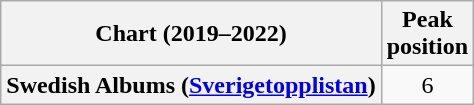<table class="wikitable plainrowheaders">
<tr>
<th>Chart (2019–2022)</th>
<th>Peak<br>position</th>
</tr>
<tr>
<th scope="row">Swedish Albums (<a href='#'>Sverigetopplistan</a>)</th>
<td style="text-align:center">6</td>
</tr>
</table>
